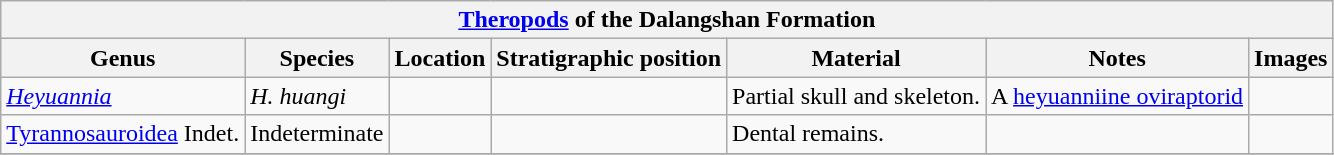<table class="wikitable" align="center">
<tr>
<th colspan="7" align="center"><a href='#'>Theropods</a> of the Dalangshan Formation</th>
</tr>
<tr>
<th>Genus</th>
<th>Species</th>
<th>Location</th>
<th>Stratigraphic position</th>
<th>Material</th>
<th>Notes</th>
<th>Images</th>
</tr>
<tr>
<td><em><a href='#'>Heyuannia</a></em></td>
<td><em>H. huangi</em></td>
<td></td>
<td></td>
<td>Partial skull and skeleton.</td>
<td>A <a href='#'>heyuanniine oviraptorid</a></td>
<td></td>
</tr>
<tr>
<td><a href='#'>Tyrannosauroidea</a> Indet.</td>
<td>Indeterminate</td>
<td></td>
<td></td>
<td>Dental remains.</td>
<td></td>
<td></td>
</tr>
<tr>
</tr>
</table>
